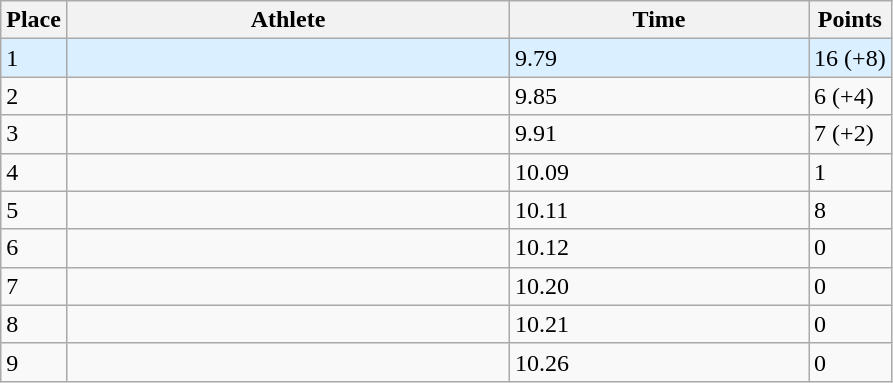<table class="wikitable sortable">
<tr>
<th>Place</th>
<th style="width:18em">Athlete</th>
<th style="width:12em">Time</th>
<th>Points</th>
</tr>
<tr style="background:#daefff;">
<td>1 </td>
<td></td>
<td>9.79</td>
<td>16 (+8)</td>
</tr>
<tr>
<td>2</td>
<td></td>
<td>9.85 </td>
<td>6 (+4)</td>
</tr>
<tr>
<td>3</td>
<td></td>
<td>9.91</td>
<td>7 (+2)</td>
</tr>
<tr>
<td>4</td>
<td></td>
<td>10.09</td>
<td>1</td>
</tr>
<tr>
<td>5</td>
<td></td>
<td>10.11</td>
<td>8</td>
</tr>
<tr>
<td>6</td>
<td></td>
<td>10.12</td>
<td>0</td>
</tr>
<tr>
<td>7</td>
<td></td>
<td>10.20</td>
<td>0</td>
</tr>
<tr>
<td>8</td>
<td></td>
<td>10.21</td>
<td>0</td>
</tr>
<tr>
<td>9</td>
<td></td>
<td>10.26</td>
<td>0</td>
</tr>
</table>
